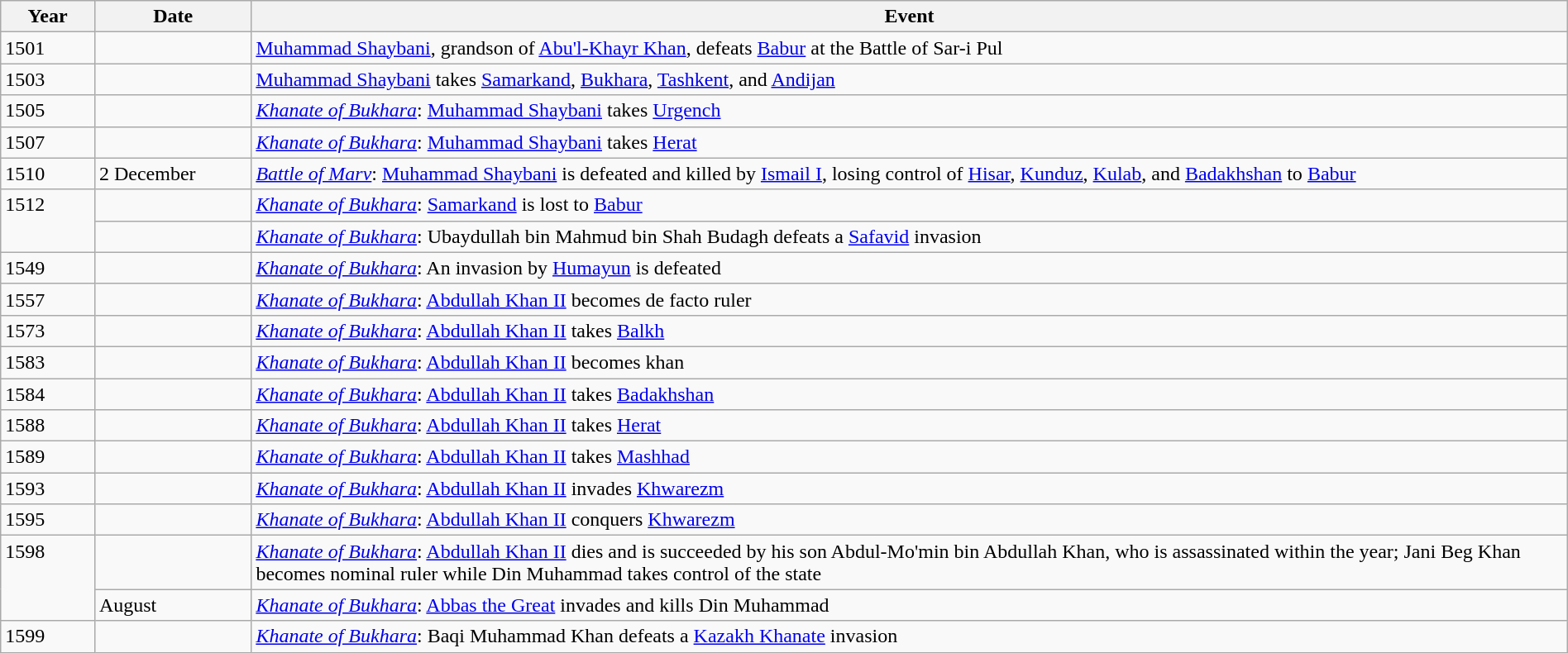<table class="wikitable" style="width:100%;">
<tr>
<th style="width:6%">Year</th>
<th style="width:10%">Date</th>
<th>Event</th>
</tr>
<tr>
<td>1501</td>
<td></td>
<td><a href='#'>Muhammad Shaybani</a>, grandson of <a href='#'>Abu'l-Khayr Khan</a>, defeats <a href='#'>Babur</a> at the Battle of Sar-i Pul</td>
</tr>
<tr>
<td>1503</td>
<td></td>
<td><a href='#'>Muhammad Shaybani</a> takes <a href='#'>Samarkand</a>, <a href='#'>Bukhara</a>, <a href='#'>Tashkent</a>, and <a href='#'>Andijan</a></td>
</tr>
<tr>
<td>1505</td>
<td></td>
<td><em><a href='#'>Khanate of Bukhara</a></em>: <a href='#'>Muhammad Shaybani</a> takes <a href='#'>Urgench</a></td>
</tr>
<tr>
<td>1507</td>
<td></td>
<td><em><a href='#'>Khanate of Bukhara</a></em>: <a href='#'>Muhammad Shaybani</a> takes <a href='#'>Herat</a></td>
</tr>
<tr>
<td>1510</td>
<td>2 December</td>
<td><em><a href='#'>Battle of Marv</a></em>: <a href='#'>Muhammad Shaybani</a> is defeated and killed by <a href='#'>Ismail I</a>, losing control of <a href='#'>Hisar</a>, <a href='#'>Kunduz</a>, <a href='#'>Kulab</a>, and <a href='#'>Badakhshan</a> to <a href='#'>Babur</a></td>
</tr>
<tr>
<td rowspan="2" valign="top">1512</td>
<td></td>
<td><em><a href='#'>Khanate of Bukhara</a></em>: <a href='#'>Samarkand</a> is lost to <a href='#'>Babur</a></td>
</tr>
<tr>
<td></td>
<td><em><a href='#'>Khanate of Bukhara</a></em>: Ubaydullah bin Mahmud bin Shah Budagh defeats a <a href='#'>Safavid</a> invasion</td>
</tr>
<tr>
<td>1549</td>
<td></td>
<td><em><a href='#'>Khanate of Bukhara</a></em>: An invasion by <a href='#'>Humayun</a> is defeated</td>
</tr>
<tr>
<td>1557</td>
<td></td>
<td><em><a href='#'>Khanate of Bukhara</a></em>: <a href='#'>Abdullah Khan II</a> becomes de facto ruler</td>
</tr>
<tr>
<td>1573</td>
<td></td>
<td><em><a href='#'>Khanate of Bukhara</a></em>: <a href='#'>Abdullah Khan II</a> takes <a href='#'>Balkh</a></td>
</tr>
<tr>
<td>1583</td>
<td></td>
<td><em><a href='#'>Khanate of Bukhara</a></em>: <a href='#'>Abdullah Khan II</a> becomes khan</td>
</tr>
<tr>
<td>1584</td>
<td></td>
<td><em><a href='#'>Khanate of Bukhara</a></em>: <a href='#'>Abdullah Khan II</a> takes <a href='#'>Badakhshan</a></td>
</tr>
<tr>
<td>1588</td>
<td></td>
<td><em><a href='#'>Khanate of Bukhara</a></em>: <a href='#'>Abdullah Khan II</a> takes <a href='#'>Herat</a></td>
</tr>
<tr>
<td>1589</td>
<td></td>
<td><em><a href='#'>Khanate of Bukhara</a></em>: <a href='#'>Abdullah Khan II</a> takes <a href='#'>Mashhad</a></td>
</tr>
<tr>
<td>1593</td>
<td></td>
<td><em><a href='#'>Khanate of Bukhara</a></em>: <a href='#'>Abdullah Khan II</a> invades <a href='#'>Khwarezm</a></td>
</tr>
<tr>
<td>1595</td>
<td></td>
<td><em><a href='#'>Khanate of Bukhara</a></em>: <a href='#'>Abdullah Khan II</a> conquers <a href='#'>Khwarezm</a></td>
</tr>
<tr>
<td rowspan="2" valign="top">1598</td>
<td></td>
<td><em><a href='#'>Khanate of Bukhara</a></em>: <a href='#'>Abdullah Khan II</a> dies and is succeeded by his son Abdul-Mo'min bin Abdullah Khan, who is assassinated within the year; Jani Beg Khan becomes nominal ruler while Din Muhammad takes control of the state</td>
</tr>
<tr>
<td>August</td>
<td><em><a href='#'>Khanate of Bukhara</a></em>: <a href='#'>Abbas the Great</a> invades and kills Din Muhammad</td>
</tr>
<tr>
<td>1599</td>
<td></td>
<td><em><a href='#'>Khanate of Bukhara</a></em>: Baqi Muhammad Khan defeats a <a href='#'>Kazakh Khanate</a> invasion</td>
</tr>
</table>
